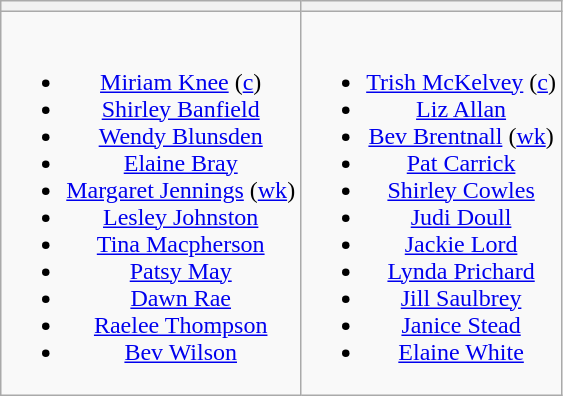<table class="wikitable" style="text-align:center">
<tr>
<th></th>
<th></th>
</tr>
<tr style="vertical-align:top">
<td><br><ul><li><a href='#'>Miriam Knee</a> (<a href='#'>c</a>)</li><li><a href='#'>Shirley Banfield</a></li><li><a href='#'>Wendy Blunsden</a></li><li><a href='#'>Elaine Bray</a></li><li><a href='#'>Margaret Jennings</a> (<a href='#'>wk</a>)</li><li><a href='#'>Lesley Johnston</a></li><li><a href='#'>Tina Macpherson</a></li><li><a href='#'>Patsy May</a></li><li><a href='#'>Dawn Rae</a></li><li><a href='#'>Raelee Thompson</a></li><li><a href='#'>Bev Wilson</a></li></ul></td>
<td><br><ul><li><a href='#'>Trish McKelvey</a> (<a href='#'>c</a>)</li><li><a href='#'>Liz Allan</a></li><li><a href='#'>Bev Brentnall</a> (<a href='#'>wk</a>)</li><li><a href='#'>Pat Carrick</a></li><li><a href='#'>Shirley Cowles</a></li><li><a href='#'>Judi Doull</a></li><li><a href='#'>Jackie Lord</a></li><li><a href='#'>Lynda Prichard</a></li><li><a href='#'>Jill Saulbrey</a></li><li><a href='#'>Janice Stead</a></li><li><a href='#'>Elaine White</a></li></ul></td>
</tr>
</table>
